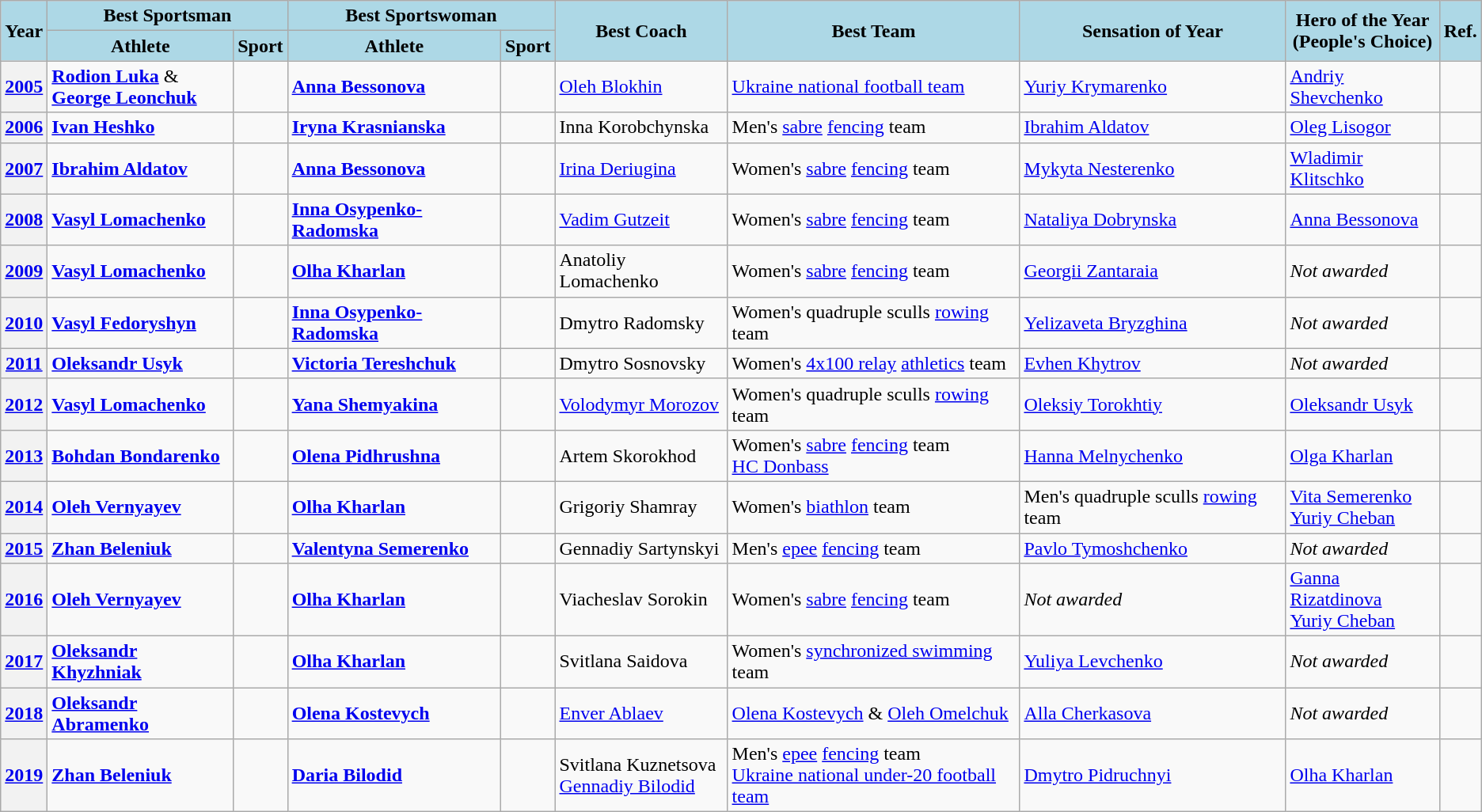<table class="wikitable">
<tr>
<th style="background:lightblue" rowspan=2>Year</th>
<th style="background:lightblue" colspan=2>Best Sportsman</th>
<th style="background:lightblue" colspan=2>Best Sportswoman</th>
<th style="background:lightblue" rowspan=2>Best Coach</th>
<th style="background:lightblue" rowspan=2>Best Team</th>
<th style="background:lightblue" rowspan=2>Sensation of Year</th>
<th style="background:lightblue" rowspan=2>Hero of the Year<br>(People's Choice)</th>
<th style="background:lightblue" rowspan=2>Ref.</th>
</tr>
<tr>
<th style="background:lightblue">Athlete</th>
<th style="background:lightblue">Sport</th>
<th style="background:lightblue">Athlete</th>
<th style="background:lightblue">Sport</th>
</tr>
<tr>
<th><a href='#'>2005</a></th>
<td><strong><a href='#'>Rodion Luka</a></strong> &<br><strong><a href='#'>George Leonchuk</a></strong></td>
<td></td>
<td><strong><a href='#'>Anna Bessonova</a></strong></td>
<td></td>
<td><a href='#'>Oleh Blokhin</a></td>
<td><a href='#'>Ukraine national football team</a></td>
<td><a href='#'>Yuriy Krymarenko</a></td>
<td><a href='#'>Andriy Shevchenko</a></td>
<td></td>
</tr>
<tr>
<th><a href='#'>2006</a></th>
<td><strong><a href='#'>Ivan Heshko</a></strong></td>
<td></td>
<td><strong><a href='#'>Iryna Krasnianska</a></strong></td>
<td></td>
<td>Inna Korobchynska</td>
<td>Men's <a href='#'>sabre</a> <a href='#'>fencing</a> team</td>
<td><a href='#'>Ibrahim Aldatov</a></td>
<td><a href='#'>Oleg Lisogor</a></td>
<td></td>
</tr>
<tr>
<th><a href='#'>2007</a></th>
<td><strong><a href='#'>Ibrahim Aldatov</a></strong></td>
<td></td>
<td><strong><a href='#'>Anna Bessonova</a></strong></td>
<td></td>
<td><a href='#'>Irina Deriugina</a></td>
<td>Women's <a href='#'>sabre</a> <a href='#'>fencing</a> team</td>
<td><a href='#'>Mykyta Nesterenko</a></td>
<td><a href='#'>Wladimir Klitschko</a></td>
<td></td>
</tr>
<tr>
<th><a href='#'>2008</a></th>
<td><strong><a href='#'>Vasyl Lomachenko</a></strong></td>
<td></td>
<td><strong><a href='#'>Inna Osypenko-Radomska</a></strong></td>
<td></td>
<td><a href='#'>Vadim Gutzeit</a></td>
<td>Women's <a href='#'>sabre</a> <a href='#'>fencing</a> team</td>
<td><a href='#'>Nataliya Dobrynska</a></td>
<td><a href='#'>Anna Bessonova</a></td>
<td></td>
</tr>
<tr>
<th><a href='#'>2009</a></th>
<td><strong><a href='#'>Vasyl Lomachenko</a></strong></td>
<td></td>
<td><strong><a href='#'>Olha Kharlan</a></strong></td>
<td></td>
<td>Anatoliy Lomachenko</td>
<td>Women's <a href='#'>sabre</a> <a href='#'>fencing</a> team</td>
<td><a href='#'>Georgii Zantaraia</a></td>
<td><em>Not awarded</em></td>
<td></td>
</tr>
<tr>
<th><a href='#'>2010</a></th>
<td><strong><a href='#'>Vasyl Fedoryshyn</a></strong></td>
<td></td>
<td><strong><a href='#'>Inna Osypenko-Radomska</a></strong></td>
<td></td>
<td>Dmytro Radomsky</td>
<td>Women's quadruple sculls <a href='#'>rowing</a> team</td>
<td><a href='#'>Yelizaveta Bryzghina</a></td>
<td><em>Not awarded</em></td>
<td></td>
</tr>
<tr>
<th><a href='#'>2011</a></th>
<td><strong><a href='#'>Oleksandr Usyk</a></strong></td>
<td></td>
<td><strong><a href='#'>Victoria Tereshchuk</a></strong></td>
<td></td>
<td>Dmytro Sosnovsky</td>
<td>Women's <a href='#'>4x100 relay</a> <a href='#'>athletics</a> team</td>
<td><a href='#'>Evhen Khytrov</a></td>
<td><em>Not awarded</em></td>
<td></td>
</tr>
<tr>
<th><a href='#'>2012</a></th>
<td><strong><a href='#'>Vasyl Lomachenko</a></strong></td>
<td></td>
<td><strong><a href='#'>Yana Shemyakina</a></strong></td>
<td></td>
<td><a href='#'>Volodymyr Morozov</a></td>
<td>Women's quadruple sculls <a href='#'>rowing</a> team</td>
<td><a href='#'>Oleksiy Torokhtiy</a></td>
<td><a href='#'>Oleksandr Usyk</a></td>
<td></td>
</tr>
<tr>
<th><a href='#'>2013</a></th>
<td><strong><a href='#'>Bohdan Bondarenko</a></strong></td>
<td></td>
<td><strong><a href='#'>Olena Pidhrushna</a></strong></td>
<td></td>
<td>Artem Skorokhod</td>
<td>Women's <a href='#'>sabre</a> <a href='#'>fencing</a> team <br><a href='#'>HC Donbass</a></td>
<td><a href='#'>Hanna Melnychenko</a></td>
<td><a href='#'>Olga Kharlan</a></td>
<td></td>
</tr>
<tr>
<th><a href='#'>2014</a></th>
<td><strong><a href='#'>Oleh Vernyayev</a></strong></td>
<td></td>
<td><strong><a href='#'>Olha Kharlan</a></strong></td>
<td></td>
<td>Grigoriy Shamray</td>
<td>Women's <a href='#'>biathlon</a> team</td>
<td>Men's quadruple sculls <a href='#'>rowing</a> team</td>
<td><a href='#'>Vita Semerenko</a><br><a href='#'>Yuriy Cheban</a></td>
<td></td>
</tr>
<tr>
<th><a href='#'>2015</a></th>
<td><strong><a href='#'>Zhan Beleniuk</a></strong></td>
<td></td>
<td><strong><a href='#'>Valentyna Semerenko</a></strong></td>
<td></td>
<td>Gennadiy Sartynskyi</td>
<td>Men's <a href='#'>epee</a> <a href='#'>fencing</a> team</td>
<td><a href='#'>Pavlo Tymoshchenko</a></td>
<td><em>Not awarded</em></td>
<td></td>
</tr>
<tr>
<th><a href='#'>2016</a></th>
<td><strong><a href='#'>Oleh Vernyayev</a></strong></td>
<td></td>
<td><strong><a href='#'>Olha Kharlan</a></strong></td>
<td></td>
<td>Viacheslav Sorokin</td>
<td>Women's <a href='#'>sabre</a> <a href='#'>fencing</a> team</td>
<td><em>Not awarded</em></td>
<td><a href='#'>Ganna Rizatdinova</a><br><a href='#'>Yuriy Cheban</a></td>
<td></td>
</tr>
<tr>
<th><a href='#'>2017</a></th>
<td><strong><a href='#'>Oleksandr Khyzhniak</a></strong></td>
<td></td>
<td><strong><a href='#'>Olha Kharlan</a></strong></td>
<td></td>
<td>Svitlana Saidova</td>
<td>Women's <a href='#'>synchronized swimming</a> team</td>
<td><a href='#'>Yuliya Levchenko</a></td>
<td><em>Not awarded</em></td>
<td></td>
</tr>
<tr>
<th><a href='#'>2018</a></th>
<td><strong><a href='#'>Oleksandr Abramenko</a></strong></td>
<td></td>
<td><strong><a href='#'>Olena Kostevych</a></strong></td>
<td></td>
<td><a href='#'>Enver Ablaev</a></td>
<td><a href='#'>Olena Kostevych</a> & <a href='#'>Oleh Omelchuk</a></td>
<td><a href='#'>Alla Cherkasova</a></td>
<td><em>Not awarded</em></td>
<td></td>
</tr>
<tr>
<th><a href='#'>2019</a></th>
<td><strong><a href='#'>Zhan Beleniuk</a></strong></td>
<td></td>
<td><strong><a href='#'>Daria Bilodid</a></strong></td>
<td></td>
<td>Svitlana Kuznetsova<br><a href='#'>Gennadiy Bilodid</a></td>
<td>Men's <a href='#'>epee</a> <a href='#'>fencing</a> team<br><a href='#'>Ukraine national under-20 football team</a></td>
<td><a href='#'>Dmytro Pidruchnyi</a></td>
<td><a href='#'>Olha Kharlan</a></td>
<td></td>
</tr>
</table>
